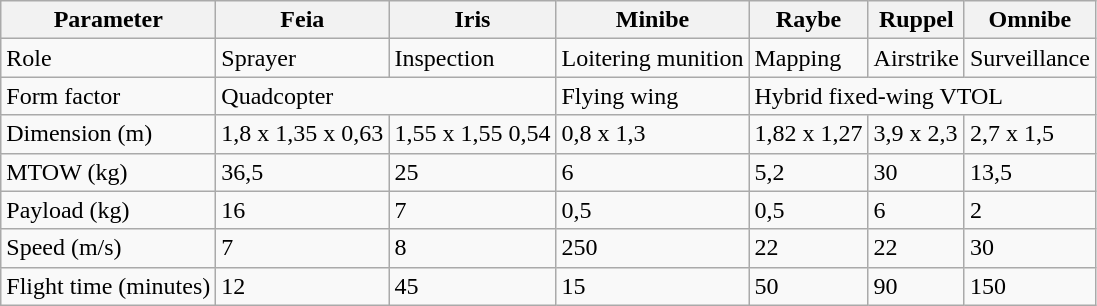<table class="wikitable">
<tr>
<th>Parameter</th>
<th>Feia</th>
<th>Iris</th>
<th>Minibe</th>
<th>Raybe</th>
<th>Ruppel</th>
<th>Omnibe</th>
</tr>
<tr>
<td>Role</td>
<td>Sprayer</td>
<td>Inspection</td>
<td>Loitering munition</td>
<td>Mapping</td>
<td>Airstrike</td>
<td>Surveillance</td>
</tr>
<tr>
<td>Form factor</td>
<td colspan="2">Quadcopter</td>
<td>Flying wing</td>
<td colspan="3">Hybrid fixed-wing VTOL</td>
</tr>
<tr>
<td>Dimension (m)</td>
<td>1,8 x 1,35 x 0,63</td>
<td>1,55 x 1,55 0,54</td>
<td>0,8 x 1,3</td>
<td>1,82 x 1,27</td>
<td>3,9 x 2,3</td>
<td>2,7 x 1,5</td>
</tr>
<tr>
<td>MTOW (kg)</td>
<td>36,5</td>
<td>25</td>
<td>6</td>
<td>5,2</td>
<td>30</td>
<td>13,5</td>
</tr>
<tr>
<td>Payload (kg)</td>
<td>16</td>
<td>7</td>
<td>0,5</td>
<td>0,5</td>
<td>6</td>
<td>2</td>
</tr>
<tr>
<td>Speed (m/s)</td>
<td>7</td>
<td>8</td>
<td>250</td>
<td>22</td>
<td>22</td>
<td>30</td>
</tr>
<tr>
<td>Flight time (minutes)</td>
<td>12</td>
<td>45</td>
<td>15</td>
<td>50</td>
<td>90</td>
<td>150</td>
</tr>
</table>
